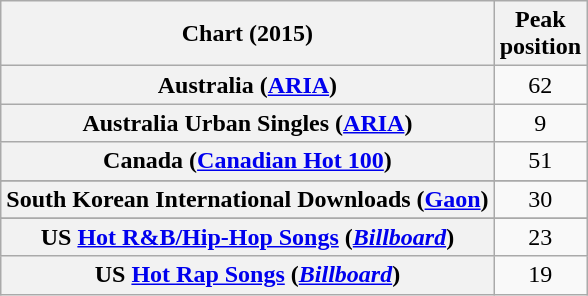<table class="wikitable sortable plainrowheaders" style="text-align:center">
<tr>
<th scope="col">Chart (2015)</th>
<th scope="col">Peak<br> position</th>
</tr>
<tr>
<th scope="row">Australia (<a href='#'>ARIA</a>)</th>
<td>62</td>
</tr>
<tr>
<th scope="row">Australia Urban Singles (<a href='#'>ARIA</a>)</th>
<td>9</td>
</tr>
<tr>
<th scope="row">Canada (<a href='#'>Canadian Hot 100</a>)</th>
<td>51</td>
</tr>
<tr>
</tr>
<tr>
</tr>
<tr>
<th scope="row">South Korean International Downloads (<a href='#'>Gaon</a>)</th>
<td>30</td>
</tr>
<tr>
</tr>
<tr>
</tr>
<tr>
</tr>
<tr>
<th scope="row">US <a href='#'>Hot R&B/Hip-Hop Songs</a> (<a href='#'><em>Billboard</em></a>)</th>
<td>23</td>
</tr>
<tr>
<th scope="row">US <a href='#'>Hot Rap Songs</a> (<a href='#'><em>Billboard</em></a>)</th>
<td>19</td>
</tr>
</table>
